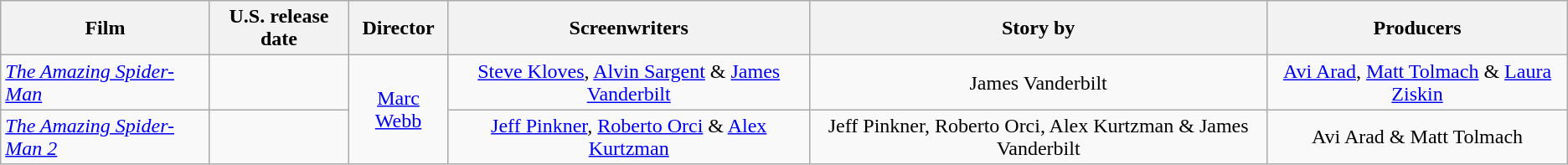<table class="wikitable plainrowheaders" style="text-align:center;">
<tr>
<th>Film</th>
<th>U.S. release date</th>
<th>Director</th>
<th>Screenwriters</th>
<th>Story by</th>
<th>Producers</th>
</tr>
<tr>
<td style="text-align:left"><em><a href='#'>The Amazing Spider-Man</a></em></td>
<td style="text-align:left"></td>
<td rowspan="2"><a href='#'>Marc Webb</a></td>
<td><a href='#'>Steve Kloves</a>, <a href='#'>Alvin Sargent</a> & <a href='#'>James Vanderbilt</a></td>
<td>James Vanderbilt</td>
<td><a href='#'>Avi Arad</a>, <a href='#'>Matt Tolmach</a> & <a href='#'>Laura Ziskin</a></td>
</tr>
<tr>
<td style="text-align:left"><em><a href='#'>The Amazing Spider-Man 2</a></em></td>
<td style="text-align:left"></td>
<td><a href='#'>Jeff Pinkner</a>, <a href='#'>Roberto Orci</a> & <a href='#'>Alex Kurtzman</a></td>
<td>Jeff Pinkner, Roberto Orci, Alex Kurtzman & James Vanderbilt</td>
<td>Avi Arad & Matt Tolmach</td>
</tr>
</table>
